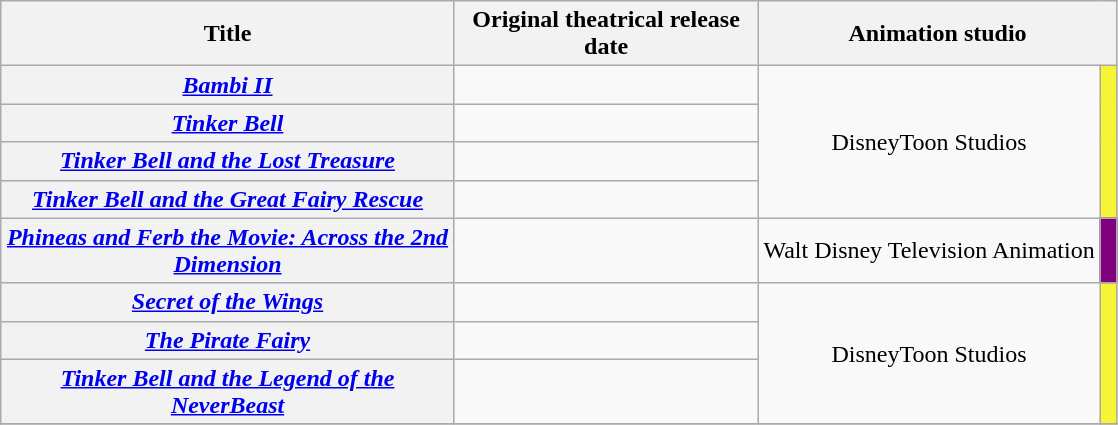<table class="wikitable sortable plainrowheaders">
<tr style="color:black">
<th scope="col" style="width:295px;">Title</th>
<th scope="col" style="width:195px;">Original theatrical release date</th>
<th colspan="2" scope="col" style="padding:0 8px; width:210px;">Animation studio</th>
</tr>
<tr>
<th scope="row"><em><a href='#'>Bambi II</a></em></th>
<td> </td>
<td style="text-align:center; "rowspan="4">DisneyToon Studios</td>
<td style="background:#F7F436;" rowspan="4"> </td>
</tr>
<tr>
<th scope="row"><em><a href='#'>Tinker Bell</a></em></th>
<td> </td>
</tr>
<tr>
<th scope="row"><em><a href='#'>Tinker Bell and the Lost Treasure</a></em></th>
<td> </td>
</tr>
<tr>
<th scope="row"><em><a href='#'>Tinker Bell and the Great Fairy Rescue</a></em></th>
<td> </td>
</tr>
<tr>
<th scope="row"><em><a href='#'>Phineas and Ferb the Movie: Across the 2nd Dimension</a></em></th>
<td> </td>
<td style="text-align:center;">Walt Disney Television Animation</td>
<td style="background:purple;"> </td>
</tr>
<tr>
<th scope="row"><em><a href='#'>Secret of the Wings</a></em></th>
<td> </td>
<td style="text-align:center; "rowspan="3">DisneyToon Studios</td>
<td style="background:#F7F436;" rowspan="3"> </td>
</tr>
<tr>
<th scope="row"><em><a href='#'>The Pirate Fairy</a></em></th>
<td> </td>
</tr>
<tr>
<th scope="row"><em><a href='#'>Tinker Bell and the Legend of the NeverBeast</a></em></th>
<td> </td>
</tr>
<tr>
</tr>
</table>
